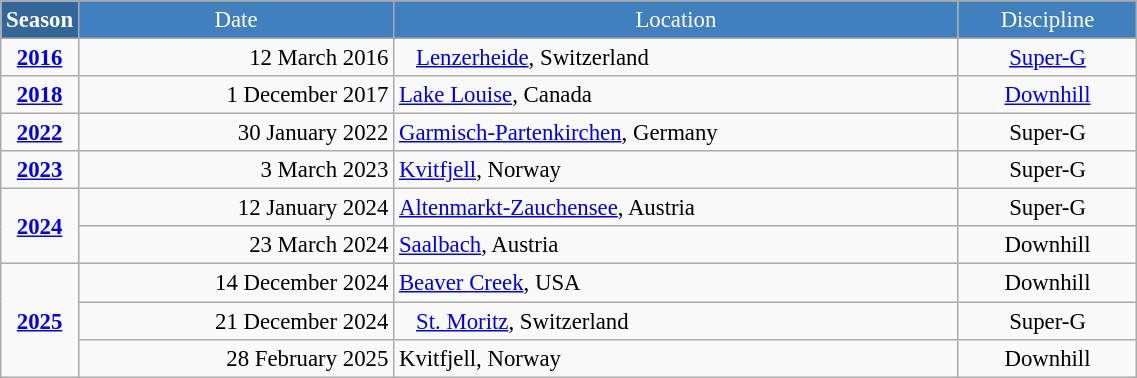<table class="wikitable"  style="font-size:95%; text-align:center; border:gray solid 1px; width:60%;">
<tr style="background:#369; color:white;">
<td rowspan="2" colspan="1" width="5%"><strong>Season</strong></td>
</tr>
<tr style="background-color:#4180be; color:white;">
<td>Date</td>
<td>Location</td>
<td>Discipline</td>
</tr>
<tr>
<td><strong><a href='#'>2016</a></strong></td>
<td align=right>12 March 2016</td>
<td align=left>   <a href='#'>Lenzerheide</a>, Switzerland</td>
<td><a href='#'>Super-G</a></td>
</tr>
<tr>
<td><strong><a href='#'>2018</a></strong></td>
<td align=right>1 December 2017</td>
<td align=left> <a href='#'>Lake Louise</a>, Canada</td>
<td><a href='#'>Downhill</a></td>
</tr>
<tr>
<td><strong><a href='#'>2022</a></strong></td>
<td align=right>30 January 2022</td>
<td align=left> <a href='#'>Garmisch-Partenkirchen</a>, Germany</td>
<td>Super-G</td>
</tr>
<tr>
<td><strong><a href='#'>2023</a></strong></td>
<td align=right>3 March 2023</td>
<td align=left> <a href='#'>Kvitfjell</a>, Norway</td>
<td>Super-G</td>
</tr>
<tr>
<td rowspan=2><strong><a href='#'>2024</a></strong></td>
<td align=right>12 January 2024</td>
<td align=left> <a href='#'>Altenmarkt-Zauchensee</a>, Austria</td>
<td>Super-G</td>
</tr>
<tr>
<td align=right>23 March 2024</td>
<td align=left> <a href='#'>Saalbach</a>, Austria</td>
<td>Downhill</td>
</tr>
<tr>
<td rowspan=3><strong><a href='#'>2025</a></strong></td>
<td align=right>14 December 2024</td>
<td align=left> <a href='#'>Beaver Creek</a>, USA</td>
<td>Downhill</td>
</tr>
<tr>
<td align=right>21 December 2024</td>
<td align=left>   <a href='#'>St. Moritz</a>, Switzerland</td>
<td>Super-G</td>
</tr>
<tr>
<td align=right>28 February 2025</td>
<td align=left> Kvitfjell, Norway</td>
<td>Downhill</td>
</tr>
</table>
